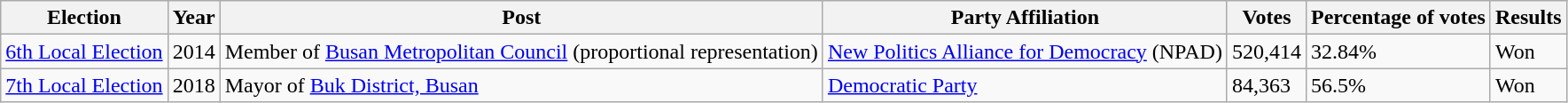<table class="wikitable">
<tr>
<th>Election</th>
<th>Year</th>
<th>Post</th>
<th>Party Affiliation</th>
<th>Votes</th>
<th>Percentage of votes</th>
<th>Results</th>
</tr>
<tr>
<td><a href='#'>6th Local Election</a></td>
<td>2014</td>
<td>Member of <a href='#'>Busan Metropolitan Council</a> (proportional representation)</td>
<td><a href='#'>New Politics Alliance for Democracy</a> (NPAD)</td>
<td>520,414</td>
<td>32.84%</td>
<td>Won</td>
</tr>
<tr>
<td><a href='#'>7th Local Election</a></td>
<td>2018</td>
<td>Mayor of <a href='#'>Buk District, Busan</a></td>
<td><a href='#'>Democratic Party</a></td>
<td>84,363</td>
<td>56.5%</td>
<td>Won</td>
</tr>
</table>
